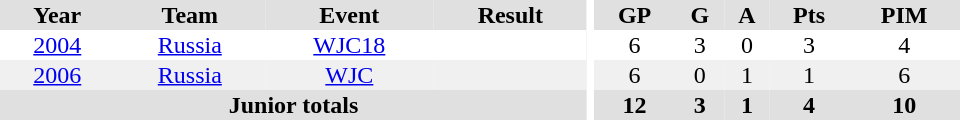<table border="0" cellpadding="1" cellspacing="0" ID="Table3" style="text-align:center; width:40em">
<tr ALIGN="center" bgcolor="#e0e0e0">
<th>Year</th>
<th>Team</th>
<th>Event</th>
<th>Result</th>
<th rowspan="99" bgcolor="#ffffff"></th>
<th>GP</th>
<th>G</th>
<th>A</th>
<th>Pts</th>
<th>PIM</th>
</tr>
<tr>
<td><a href='#'>2004</a></td>
<td><a href='#'>Russia</a></td>
<td><a href='#'>WJC18</a></td>
<td></td>
<td>6</td>
<td>3</td>
<td>0</td>
<td>3</td>
<td>4</td>
</tr>
<tr bgcolor="#f0f0f0">
<td><a href='#'>2006</a></td>
<td><a href='#'>Russia</a></td>
<td><a href='#'>WJC</a></td>
<td></td>
<td>6</td>
<td>0</td>
<td>1</td>
<td>1</td>
<td>6</td>
</tr>
<tr bgcolor="#e0e0e0">
<th colspan="4">Junior totals</th>
<th>12</th>
<th>3</th>
<th>1</th>
<th>4</th>
<th>10</th>
</tr>
</table>
